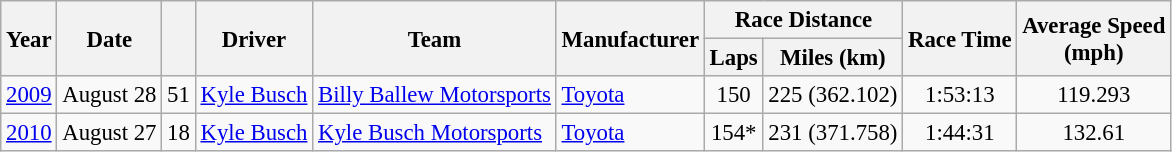<table class="wikitable" style="font-size: 95%;">
<tr>
<th rowspan="2">Year</th>
<th rowspan="2">Date</th>
<th rowspan="2"></th>
<th rowspan="2">Driver</th>
<th rowspan="2">Team</th>
<th rowspan="2">Manufacturer</th>
<th colspan="2">Race Distance</th>
<th rowspan="2">Race Time</th>
<th rowspan="2">Average Speed<br>(mph)</th>
</tr>
<tr>
<th>Laps</th>
<th>Miles (km)</th>
</tr>
<tr>
<td><a href='#'>2009</a></td>
<td>August 28</td>
<td align="center">51</td>
<td><a href='#'>Kyle Busch</a></td>
<td><a href='#'>Billy Ballew Motorsports</a></td>
<td><a href='#'>Toyota</a></td>
<td align="center">150</td>
<td align="center">225 (362.102)</td>
<td align="center">1:53:13</td>
<td align="center">119.293</td>
</tr>
<tr>
<td><a href='#'>2010</a></td>
<td>August 27</td>
<td align="center">18</td>
<td><a href='#'>Kyle Busch</a></td>
<td><a href='#'>Kyle Busch Motorsports</a></td>
<td><a href='#'>Toyota</a></td>
<td align="center">154*</td>
<td align="center">231 (371.758)</td>
<td align="center">1:44:31</td>
<td align="center">132.61</td>
</tr>
</table>
